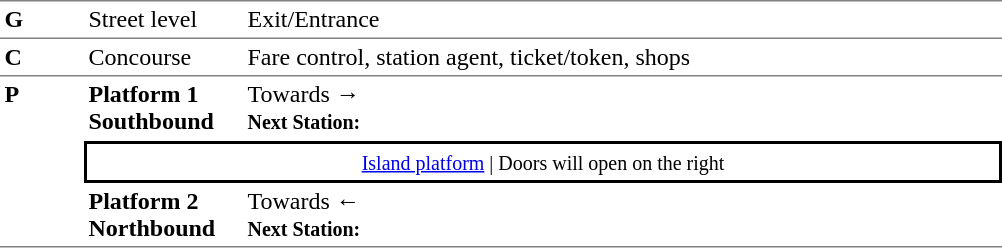<table table border=0 cellspacing=0 cellpadding=3>
<tr>
<td style="border-top:solid 1px grey;border-bottom:solid 1px grey;" width=50 valign=top><strong>G</strong></td>
<td style="border-top:solid 1px grey;border-bottom:solid 1px grey;" width=100 valign=top>Street level</td>
<td style="border-top:solid 1px grey;border-bottom:solid 1px grey;" width=500 valign=top>Exit/Entrance</td>
</tr>
<tr>
<td style="border-bottom:solid 1px grey;"><strong>C</strong></td>
<td style="border-bottom:solid 1px grey;">Concourse</td>
<td style="border-bottom:solid 1px grey;">Fare control, station agent, ticket/token, shops</td>
</tr>
<tr>
<td style="border-bottom:solid 1px grey;" width=50 rowspan=3 valign=top><strong>P</strong></td>
<td style="border-bottom:solid 1px white;" width=100><span><strong>Platform 1</strong><br><strong>Southbound</strong></span></td>
<td style="border-bottom:solid 1px white;" width=500>Towards → <br><small><strong>Next Station:</strong> </small></td>
</tr>
<tr>
<td style="border-top:solid 2px black;border-right:solid 2px black;border-left:solid 2px black;border-bottom:solid 2px black;text-align:center;" colspan=2><small><a href='#'>Island platform</a> | Doors will open on the right </small></td>
</tr>
<tr>
<td style="border-bottom:solid 1px grey;" width=100><span><strong>Platform 2</strong><br><strong>Northbound</strong></span></td>
<td style="border-bottom:solid 1px grey;" width="500">Towards ← <br><small><strong>Next Station:</strong> </small></td>
</tr>
</table>
